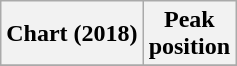<table class="wikitable plainrowheaders">
<tr>
<th scope="col">Chart (2018)</th>
<th scope="col">Peak<br>position</th>
</tr>
<tr>
</tr>
</table>
